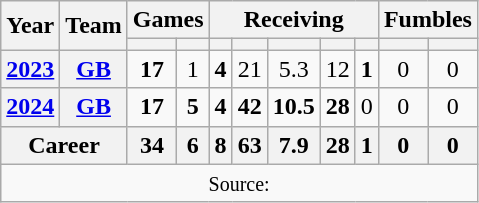<table class= "wikitable" style="text-align:center;">
<tr>
<th rowspan="2">Year</th>
<th rowspan="2">Team</th>
<th colspan="2">Games</th>
<th colspan="5">Receiving</th>
<th colspan="2">Fumbles</th>
</tr>
<tr>
<th></th>
<th></th>
<th></th>
<th></th>
<th></th>
<th></th>
<th></th>
<th></th>
<th></th>
</tr>
<tr>
<th><a href='#'>2023</a></th>
<th><a href='#'>GB</a></th>
<td><strong>17</strong></td>
<td>1</td>
<td><strong>4</strong></td>
<td>21</td>
<td>5.3</td>
<td>12</td>
<td><strong>1</strong></td>
<td>0</td>
<td>0</td>
</tr>
<tr>
<th><a href='#'>2024</a></th>
<th><a href='#'>GB</a></th>
<td><strong>17</strong></td>
<td><strong>5</strong></td>
<td><strong>4</strong></td>
<td><strong>42</strong></td>
<td><strong>10.5</strong></td>
<td><strong>28</strong></td>
<td>0</td>
<td>0</td>
<td>0</td>
</tr>
<tr>
<th colspan="2">Career</th>
<th>34</th>
<th>6</th>
<th>8</th>
<th>63</th>
<th>7.9</th>
<th>28</th>
<th>1</th>
<th>0</th>
<th>0</th>
</tr>
<tr>
<td colspan="11"><small>Source: </small></td>
</tr>
</table>
